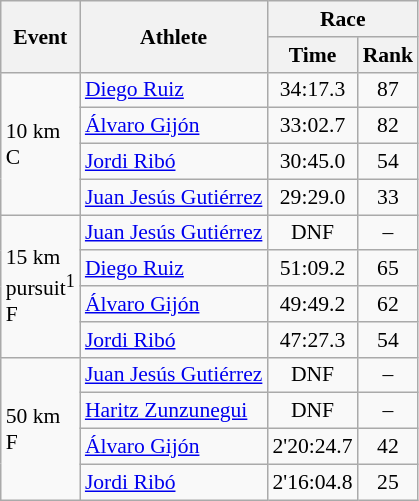<table class="wikitable" border="1" style="font-size:90%">
<tr>
<th rowspan=2>Event</th>
<th rowspan=2>Athlete</th>
<th colspan=2>Race</th>
</tr>
<tr>
<th>Time</th>
<th>Rank</th>
</tr>
<tr>
<td rowspan=4>10 km <br> C</td>
<td><a href='#'>Diego Ruiz</a></td>
<td align=center>34:17.3</td>
<td align=center>87</td>
</tr>
<tr>
<td><a href='#'>Álvaro Gijón</a></td>
<td align=center>33:02.7</td>
<td align=center>82</td>
</tr>
<tr>
<td><a href='#'>Jordi Ribó</a></td>
<td align=center>30:45.0</td>
<td align=center>54</td>
</tr>
<tr>
<td><a href='#'>Juan Jesús Gutiérrez</a></td>
<td align=center>29:29.0</td>
<td align=center>33</td>
</tr>
<tr>
<td rowspan=4>15 km <br> pursuit<sup>1</sup> <br> F</td>
<td><a href='#'>Juan Jesús Gutiérrez</a></td>
<td align=center>DNF</td>
<td align=center>–</td>
</tr>
<tr>
<td><a href='#'>Diego Ruiz</a></td>
<td align=center>51:09.2</td>
<td align=center>65</td>
</tr>
<tr>
<td><a href='#'>Álvaro Gijón</a></td>
<td align=center>49:49.2</td>
<td align=center>62</td>
</tr>
<tr>
<td><a href='#'>Jordi Ribó</a></td>
<td align=center>47:27.3</td>
<td align=center>54</td>
</tr>
<tr>
<td rowspan=4>50 km <br> F</td>
<td><a href='#'>Juan Jesús Gutiérrez</a></td>
<td align=center>DNF</td>
<td align=center>–</td>
</tr>
<tr>
<td><a href='#'>Haritz Zunzunegui</a></td>
<td align=center>DNF</td>
<td align=center>–</td>
</tr>
<tr>
<td><a href='#'>Álvaro Gijón</a></td>
<td align=center>2'20:24.7</td>
<td align=center>42</td>
</tr>
<tr>
<td><a href='#'>Jordi Ribó</a></td>
<td align=center>2'16:04.8</td>
<td align=center>25</td>
</tr>
</table>
